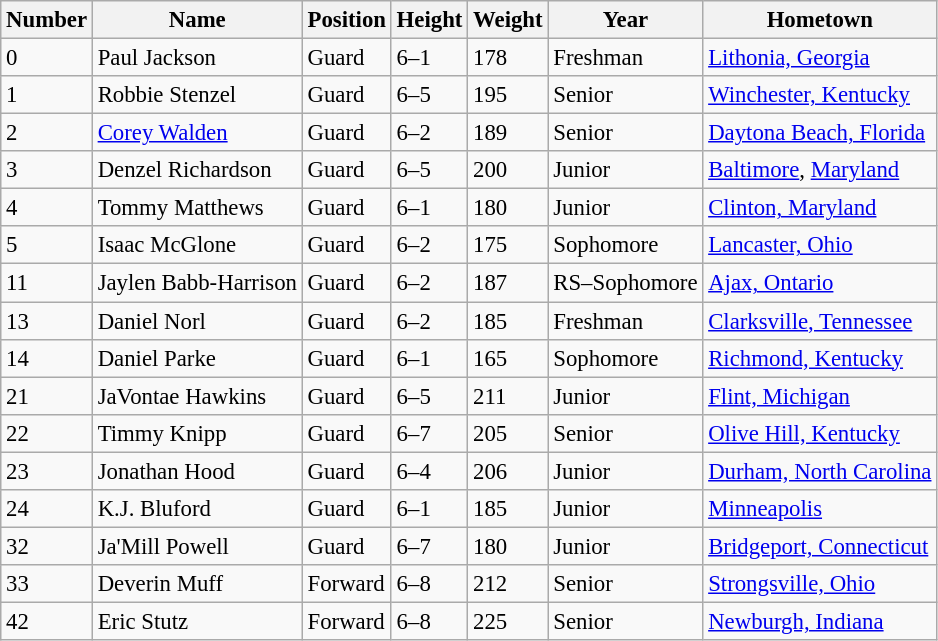<table class="wikitable sortable" style="font-size: 95%;">
<tr>
<th>Number</th>
<th>Name</th>
<th>Position</th>
<th>Height</th>
<th>Weight</th>
<th>Year</th>
<th>Hometown</th>
</tr>
<tr>
<td>0</td>
<td>Paul Jackson</td>
<td>Guard</td>
<td>6–1</td>
<td>178</td>
<td>Freshman</td>
<td><a href='#'>Lithonia, Georgia</a></td>
</tr>
<tr>
<td>1</td>
<td>Robbie Stenzel</td>
<td>Guard</td>
<td>6–5</td>
<td>195</td>
<td>Senior</td>
<td><a href='#'>Winchester, Kentucky</a></td>
</tr>
<tr>
<td>2</td>
<td><a href='#'>Corey Walden</a></td>
<td>Guard</td>
<td>6–2</td>
<td>189</td>
<td>Senior</td>
<td><a href='#'>Daytona Beach, Florida</a></td>
</tr>
<tr>
<td>3</td>
<td>Denzel Richardson</td>
<td>Guard</td>
<td>6–5</td>
<td>200</td>
<td>Junior</td>
<td><a href='#'>Baltimore</a>, <a href='#'>Maryland</a></td>
</tr>
<tr>
<td>4</td>
<td>Tommy Matthews</td>
<td>Guard</td>
<td>6–1</td>
<td>180</td>
<td>Junior</td>
<td><a href='#'>Clinton, Maryland</a></td>
</tr>
<tr>
<td>5</td>
<td>Isaac McGlone</td>
<td>Guard</td>
<td>6–2</td>
<td>175</td>
<td>Sophomore</td>
<td><a href='#'>Lancaster, Ohio</a></td>
</tr>
<tr>
<td>11</td>
<td>Jaylen Babb-Harrison</td>
<td>Guard</td>
<td>6–2</td>
<td>187</td>
<td>RS–Sophomore</td>
<td><a href='#'>Ajax, Ontario</a></td>
</tr>
<tr>
<td>13</td>
<td>Daniel Norl</td>
<td>Guard</td>
<td>6–2</td>
<td>185</td>
<td>Freshman</td>
<td><a href='#'>Clarksville, Tennessee</a></td>
</tr>
<tr>
<td>14</td>
<td>Daniel Parke</td>
<td>Guard</td>
<td>6–1</td>
<td>165</td>
<td>Sophomore</td>
<td><a href='#'>Richmond, Kentucky</a></td>
</tr>
<tr>
<td>21</td>
<td>JaVontae Hawkins</td>
<td>Guard</td>
<td>6–5</td>
<td>211</td>
<td>Junior</td>
<td><a href='#'>Flint, Michigan</a></td>
</tr>
<tr>
<td>22</td>
<td>Timmy Knipp</td>
<td>Guard</td>
<td>6–7</td>
<td>205</td>
<td>Senior</td>
<td><a href='#'>Olive Hill, Kentucky</a></td>
</tr>
<tr>
<td>23</td>
<td>Jonathan Hood</td>
<td>Guard</td>
<td>6–4</td>
<td>206</td>
<td>Junior</td>
<td><a href='#'>Durham, North Carolina</a></td>
</tr>
<tr>
<td>24</td>
<td>K.J. Bluford</td>
<td>Guard</td>
<td>6–1</td>
<td>185</td>
<td>Junior</td>
<td><a href='#'>Minneapolis</a></td>
</tr>
<tr>
<td>32</td>
<td>Ja'Mill Powell</td>
<td>Guard</td>
<td>6–7</td>
<td>180</td>
<td>Junior</td>
<td><a href='#'>Bridgeport, Connecticut</a></td>
</tr>
<tr>
<td>33</td>
<td>Deverin Muff</td>
<td>Forward</td>
<td>6–8</td>
<td>212</td>
<td>Senior</td>
<td><a href='#'>Strongsville, Ohio</a></td>
</tr>
<tr>
<td>42</td>
<td>Eric Stutz</td>
<td>Forward</td>
<td>6–8</td>
<td>225</td>
<td>Senior</td>
<td><a href='#'>Newburgh, Indiana</a></td>
</tr>
</table>
